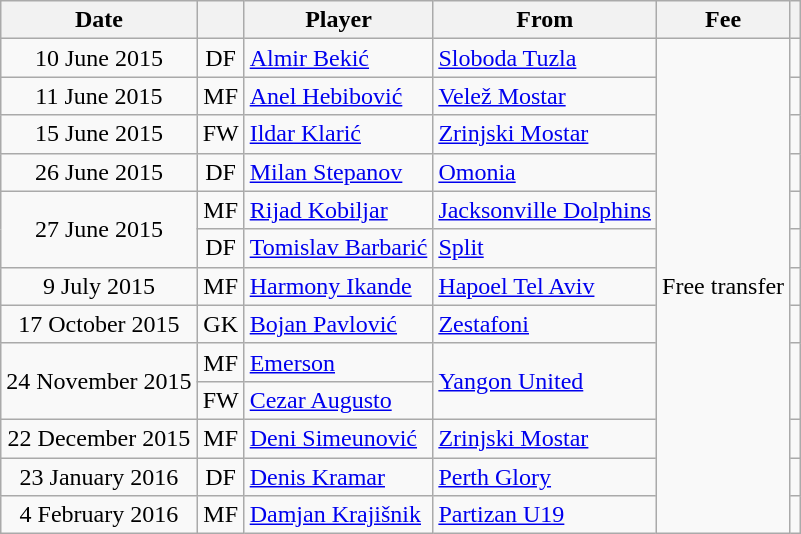<table class="wikitable" style="text-align:center;">
<tr>
<th>Date</th>
<th></th>
<th>Player</th>
<th>From</th>
<th>Fee</th>
<th></th>
</tr>
<tr>
<td>10 June 2015</td>
<td>DF</td>
<td style="text-align:left"> <a href='#'>Almir Bekić</a></td>
<td style="text-align:left"> <a href='#'>Sloboda Tuzla</a></td>
<td rowspan=13>Free transfer</td>
<td></td>
</tr>
<tr>
<td>11 June 2015</td>
<td>MF</td>
<td style="text-align:left"> <a href='#'>Anel Hebibović</a></td>
<td style="text-align:left"> <a href='#'>Velež Mostar</a></td>
<td></td>
</tr>
<tr>
<td>15 June 2015</td>
<td>FW</td>
<td style="text-align:left"> <a href='#'>Ildar Klarić</a></td>
<td style="text-align:left"> <a href='#'>Zrinjski Mostar</a></td>
<td></td>
</tr>
<tr>
<td>26 June 2015</td>
<td>DF</td>
<td style="text-align:left"> <a href='#'>Milan Stepanov</a></td>
<td style="text-align:left"> <a href='#'>Omonia</a></td>
<td></td>
</tr>
<tr>
<td rowspan=2>27 June 2015</td>
<td>MF</td>
<td style="text-align:left"> <a href='#'>Rijad Kobiljar</a></td>
<td style="text-align:left"> <a href='#'>Jacksonville Dolphins</a></td>
<td></td>
</tr>
<tr>
<td>DF</td>
<td style="text-align:left"> <a href='#'>Tomislav Barbarić</a></td>
<td style="text-align:left"> <a href='#'>Split</a></td>
<td></td>
</tr>
<tr>
<td>9 July 2015</td>
<td>MF</td>
<td style="text-align:left"> <a href='#'>Harmony Ikande</a></td>
<td style="text-align:left"> <a href='#'>Hapoel Tel Aviv</a></td>
<td></td>
</tr>
<tr>
<td>17 October 2015</td>
<td>GK</td>
<td style="text-align:left"> <a href='#'>Bojan Pavlović</a></td>
<td style="text-align:left"> <a href='#'>Zestafoni</a></td>
<td></td>
</tr>
<tr>
<td rowspan=2>24 November 2015</td>
<td>MF</td>
<td style="text-align:left"> <a href='#'>Emerson</a></td>
<td style="text-align:left" rowspan=2> <a href='#'>Yangon United</a></td>
<td rowspan=2></td>
</tr>
<tr>
<td>FW</td>
<td style="text-align:left"> <a href='#'>Cezar Augusto</a></td>
</tr>
<tr>
<td>22 December 2015</td>
<td>MF</td>
<td style="text-align:left"> <a href='#'>Deni Simeunović</a></td>
<td style="text-align:left"> <a href='#'>Zrinjski Mostar</a></td>
<td></td>
</tr>
<tr>
<td>23 January 2016</td>
<td>DF</td>
<td style="text-align:left"> <a href='#'>Denis Kramar</a></td>
<td style="text-align:left"> <a href='#'>Perth Glory</a></td>
<td></td>
</tr>
<tr>
<td>4 February 2016</td>
<td>MF</td>
<td style="text-align:left"> <a href='#'>Damjan Krajišnik</a></td>
<td style="text-align:left"> <a href='#'>Partizan U19</a></td>
<td></td>
</tr>
</table>
